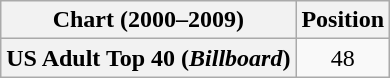<table class="wikitable plainrowheaders" style="text-align:center">
<tr>
<th scope="col">Chart (2000–2009)</th>
<th scope="col">Position</th>
</tr>
<tr>
<th scope="row">US Adult Top 40 (<em>Billboard</em>)</th>
<td>48</td>
</tr>
</table>
